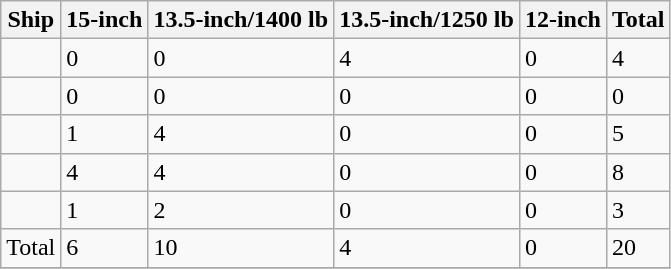<table class="wikitable">
<tr>
<th>Ship</th>
<th>15-inch</th>
<th>13.5-inch/1400 lb</th>
<th>13.5-inch/1250 lb</th>
<th>12-inch</th>
<th>Total</th>
</tr>
<tr>
<td></td>
<td>0</td>
<td>0</td>
<td>4</td>
<td>0</td>
<td>4</td>
</tr>
<tr>
<td></td>
<td>0</td>
<td>0</td>
<td>0</td>
<td>0</td>
<td>0</td>
</tr>
<tr>
<td></td>
<td>1</td>
<td>4</td>
<td>0</td>
<td>0</td>
<td>5</td>
</tr>
<tr>
<td></td>
<td>4</td>
<td>4</td>
<td>0</td>
<td>0</td>
<td>8</td>
</tr>
<tr>
<td></td>
<td>1</td>
<td>2</td>
<td>0</td>
<td>0</td>
<td>3</td>
</tr>
<tr>
<td>Total</td>
<td>6</td>
<td>10</td>
<td>4</td>
<td>0</td>
<td>20</td>
</tr>
<tr>
</tr>
</table>
